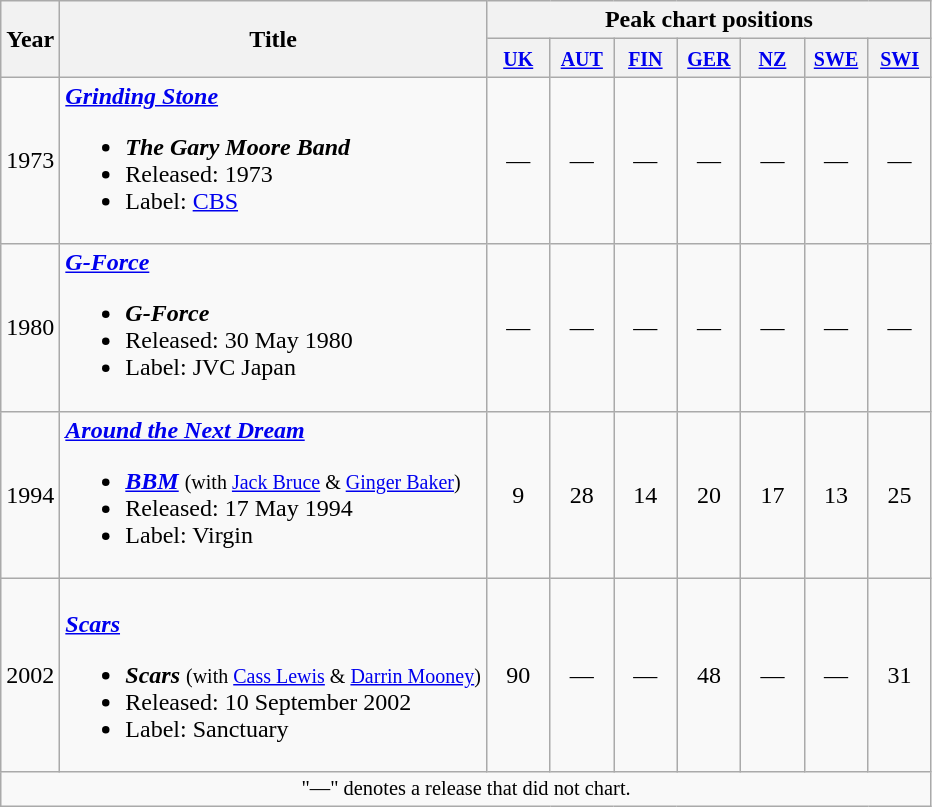<table class="wikitable">
<tr>
<th rowspan="2">Year</th>
<th rowspan="2">Title</th>
<th colspan="7">Peak chart positions</th>
</tr>
<tr>
<th width="35"><small><a href='#'>UK</a></small><br></th>
<th width="35"><small><a href='#'>AUT</a></small><br></th>
<th width="35"><small><a href='#'>FIN</a></small><br></th>
<th width="35"><small><a href='#'>GER</a></small><br></th>
<th width="35"><small><a href='#'>NZ</a></small><br></th>
<th width="35"><small><a href='#'>SWE</a></small><br></th>
<th width="35"><small><a href='#'>SWI</a></small><br></th>
</tr>
<tr>
<td>1973</td>
<td><strong><em><a href='#'>Grinding Stone</a></em></strong><br><ul><li><strong><em>The Gary Moore Band</em></strong></li><li>Released: 1973</li><li>Label: <a href='#'>CBS</a></li></ul></td>
<td align="center">—</td>
<td align="center">—</td>
<td align="center">—</td>
<td align="center">—</td>
<td align="center">—</td>
<td align="center">—</td>
<td align="center">—</td>
</tr>
<tr>
<td>1980</td>
<td><strong><em><a href='#'>G-Force</a></em></strong><br><ul><li><strong><em> G-Force </em></strong></li><li>Released: 30 May 1980</li><li>Label: JVC Japan</li></ul></td>
<td align="center">—</td>
<td align="center">—</td>
<td align="center">—</td>
<td align="center">—</td>
<td align="center">—</td>
<td align="center">—</td>
<td align="center">—</td>
</tr>
<tr>
<td>1994</td>
<td><strong><em><a href='#'>Around the Next Dream</a></em></strong><br><ul><li><strong><em><a href='#'>BBM</a></em></strong> <small>(with <a href='#'>Jack Bruce</a> & <a href='#'>Ginger Baker</a>)</small></li><li>Released: 17 May 1994</li><li>Label: Virgin</li></ul></td>
<td align="center">9</td>
<td align="center">28</td>
<td align="center">14</td>
<td align="center">20</td>
<td align="center">17</td>
<td align="center">13</td>
<td align="center">25</td>
</tr>
<tr>
<td>2002</td>
<td><br><strong><em><a href='#'>Scars</a></em></strong><ul><li><strong><em>Scars</em></strong> <small>(with <a href='#'>Cass Lewis</a> & <a href='#'>Darrin Mooney</a>)</small></li><li>Released: 10 September 2002</li><li>Label: Sanctuary</li></ul></td>
<td align="center">90</td>
<td align="center">—</td>
<td align="center">—</td>
<td align="center">48</td>
<td align="center">—</td>
<td align="center">—</td>
<td align="center">31</td>
</tr>
<tr>
<td align="center" colspan="13" style="font-size: 85%">"—" denotes a release that did not chart.</td>
</tr>
</table>
